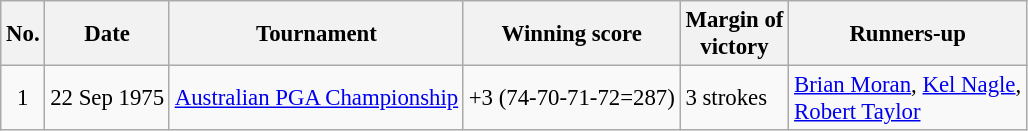<table class="wikitable" style="font-size:95%;">
<tr>
<th>No.</th>
<th>Date</th>
<th>Tournament</th>
<th>Winning score</th>
<th>Margin of<br>victory</th>
<th>Runners-up</th>
</tr>
<tr>
<td align=center>1</td>
<td align=right>22 Sep 1975</td>
<td><a href='#'>Australian PGA Championship</a></td>
<td>+3 (74-70-71-72=287)</td>
<td>3 strokes</td>
<td> <a href='#'>Brian Moran</a>,  <a href='#'>Kel Nagle</a>,<br> <a href='#'>Robert Taylor</a></td>
</tr>
</table>
